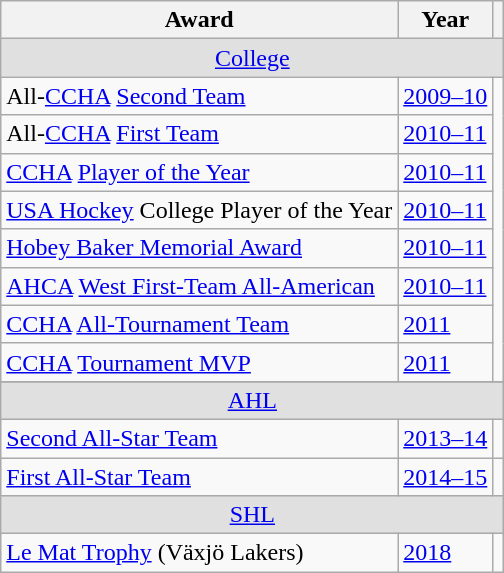<table class="wikitable">
<tr>
<th>Award</th>
<th>Year</th>
<th></th>
</tr>
<tr ALIGN="center" bgcolor="#e0e0e0">
<td colspan="3"><a href='#'>College</a></td>
</tr>
<tr>
<td>All-<a href='#'>CCHA</a> <a href='#'>Second Team</a></td>
<td><a href='#'>2009–10</a></td>
<td rowspan="8"></td>
</tr>
<tr>
<td>All-<a href='#'>CCHA</a> <a href='#'>First Team</a></td>
<td><a href='#'>2010–11</a></td>
</tr>
<tr>
<td><a href='#'>CCHA</a> <a href='#'>Player of the Year</a></td>
<td><a href='#'>2010–11</a></td>
</tr>
<tr>
<td><a href='#'>USA Hockey</a> College Player of the Year</td>
<td><a href='#'>2010–11</a></td>
</tr>
<tr>
<td><a href='#'>Hobey Baker Memorial Award</a></td>
<td><a href='#'>2010–11</a></td>
</tr>
<tr>
<td><a href='#'>AHCA</a> <a href='#'>West First-Team All-American</a></td>
<td><a href='#'>2010–11</a></td>
</tr>
<tr>
<td><a href='#'>CCHA</a> <a href='#'>All-Tournament Team</a></td>
<td><a href='#'>2011</a></td>
</tr>
<tr>
<td><a href='#'>CCHA</a> <a href='#'>Tournament MVP</a></td>
<td><a href='#'>2011</a></td>
</tr>
<tr>
</tr>
<tr ALIGN="center" bgcolor="#e0e0e0">
<td colspan="3"><a href='#'>AHL</a></td>
</tr>
<tr>
<td><a href='#'>Second All-Star Team</a></td>
<td><a href='#'>2013–14</a></td>
<td></td>
</tr>
<tr>
<td><a href='#'>First All-Star Team</a></td>
<td><a href='#'>2014–15</a></td>
<td></td>
</tr>
<tr ALIGN="center" bgcolor="#e0e0e0">
<td colspan="3"><a href='#'>SHL</a></td>
</tr>
<tr>
<td><a href='#'>Le Mat Trophy</a> (Växjö Lakers)</td>
<td><a href='#'>2018</a></td>
<td></td>
</tr>
</table>
